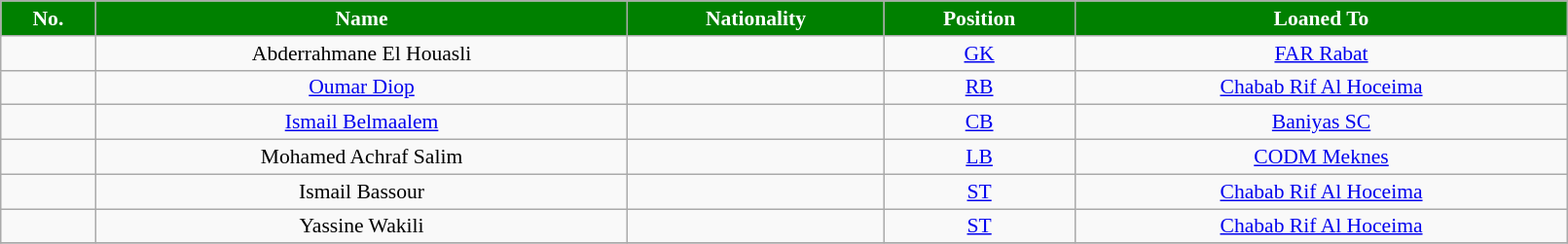<table class="wikitable"  style="text-align:center; font-size:90%; width:85%;">
<tr>
<th style="background:#008000; color:white; text-align:center;">No.</th>
<th style="background:#008000; color:white; text-align:center;">Name</th>
<th style="background:#008000; color:white; text-align:center;">Nationality</th>
<th style="background:#008000; color:white; text-align:center;">Position</th>
<th style="background:#008000; color:white; text-align:center;">Loaned To</th>
</tr>
<tr>
<td></td>
<td>Abderrahmane El Houasli</td>
<td></td>
<td><a href='#'>GK</a></td>
<td><a href='#'>FAR Rabat</a> </td>
</tr>
<tr>
<td></td>
<td><a href='#'>Oumar Diop</a></td>
<td></td>
<td><a href='#'>RB</a></td>
<td><a href='#'>Chabab Rif Al Hoceima</a> </td>
</tr>
<tr>
<td></td>
<td><a href='#'>Ismail Belmaalem</a></td>
<td></td>
<td><a href='#'>CB</a></td>
<td><a href='#'>Baniyas SC</a> </td>
</tr>
<tr>
<td></td>
<td>Mohamed Achraf Salim</td>
<td></td>
<td><a href='#'>LB</a></td>
<td><a href='#'>CODM Meknes</a> </td>
</tr>
<tr>
<td></td>
<td>Ismail Bassour</td>
<td></td>
<td><a href='#'>ST</a></td>
<td><a href='#'>Chabab Rif Al Hoceima</a> </td>
</tr>
<tr>
<td></td>
<td>Yassine Wakili</td>
<td></td>
<td><a href='#'>ST</a></td>
<td><a href='#'>Chabab Rif Al Hoceima</a> </td>
</tr>
<tr>
</tr>
</table>
